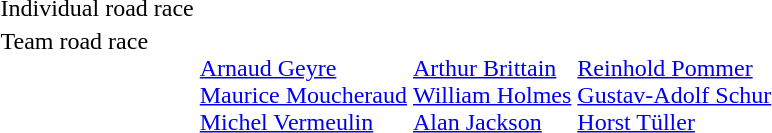<table>
<tr>
<td>Individual road race<br></td>
<td></td>
<td></td>
<td></td>
</tr>
<tr valign="top">
<td>Team road race<br></td>
<td><br><a href='#'>Arnaud Geyre</a><br><a href='#'>Maurice Moucheraud</a><br><a href='#'>Michel Vermeulin</a></td>
<td><br><a href='#'>Arthur Brittain</a><br><a href='#'>William Holmes</a><br><a href='#'>Alan Jackson</a></td>
<td><br><a href='#'>Reinhold Pommer</a><br><a href='#'>Gustav-Adolf Schur</a><br><a href='#'>Horst Tüller</a></td>
</tr>
</table>
